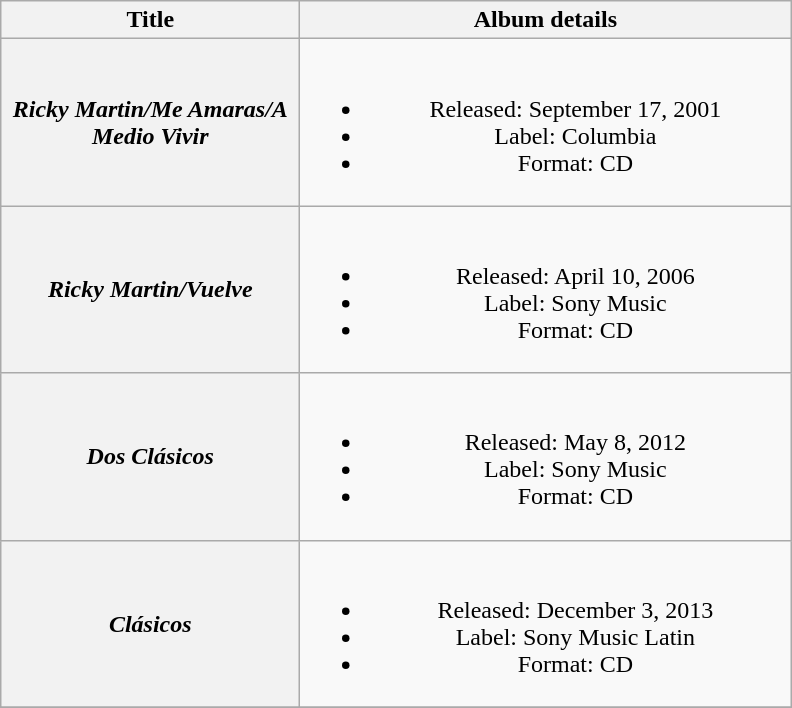<table class="wikitable plainrowheaders" style="text-align:center;">
<tr>
<th scope="col" style="width:12em;">Title</th>
<th scope="col" style="width:20em;">Album details</th>
</tr>
<tr>
<th scope="row"><em>Ricky Martin/Me Amaras/A Medio Vivir</em></th>
<td><br><ul><li>Released: September 17, 2001</li><li>Label: Columbia</li><li>Format: CD</li></ul></td>
</tr>
<tr>
<th scope="row"><em>Ricky Martin/Vuelve</em></th>
<td><br><ul><li>Released: April 10, 2006</li><li>Label: Sony Music</li><li>Format: CD</li></ul></td>
</tr>
<tr>
<th scope="row"><em>Dos Clásicos</em></th>
<td><br><ul><li>Released: May 8, 2012</li><li>Label: Sony Music</li><li>Format: CD</li></ul></td>
</tr>
<tr>
<th scope="row"><em>Clásicos</em></th>
<td><br><ul><li>Released: December 3, 2013 </li><li>Label: Sony Music Latin</li><li>Format: CD</li></ul></td>
</tr>
<tr>
</tr>
</table>
